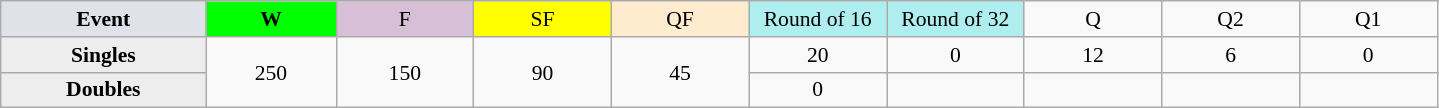<table class=wikitable style=font-size:90%;text-align:center>
<tr>
<td style="width:130px; background:#dfe2e9;"><strong>Event</strong></td>
<td style="width:80px; background:lime;"><strong>W</strong></td>
<td style="width:85px; background:thistle;">F</td>
<td style="width:85px; background:#ff0;">SF</td>
<td style="width:85px; background:#ffebcd;">QF</td>
<td style="width:85px; background:#afeeee;">Round of 16</td>
<td style="width:85px; background:#afeeee;">Round of 32</td>
<td width=85>Q</td>
<td width=85>Q2</td>
<td width=85>Q1</td>
</tr>
<tr>
<th style="background:#ededed;">Singles</th>
<td rowspan=2>250</td>
<td rowspan=2>150</td>
<td rowspan=2>90</td>
<td rowspan=2>45</td>
<td>20</td>
<td>0</td>
<td>12</td>
<td>6</td>
<td>0</td>
</tr>
<tr>
<th style="background:#ededed;">Doubles</th>
<td>0</td>
<td></td>
<td></td>
<td></td>
<td></td>
</tr>
</table>
